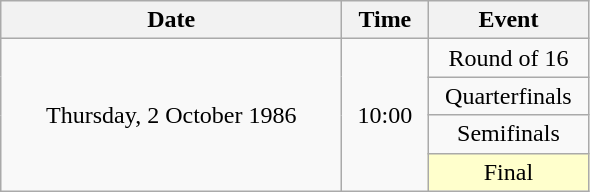<table class = "wikitable" style="text-align:center;">
<tr>
<th width=220>Date</th>
<th width=50>Time</th>
<th width=100>Event</th>
</tr>
<tr>
<td rowspan=4>Thursday, 2 October 1986</td>
<td rowspan=4>10:00</td>
<td>Round of 16</td>
</tr>
<tr>
<td>Quarterfinals</td>
</tr>
<tr>
<td>Semifinals</td>
</tr>
<tr>
<td bgcolor=ffffcc>Final</td>
</tr>
</table>
